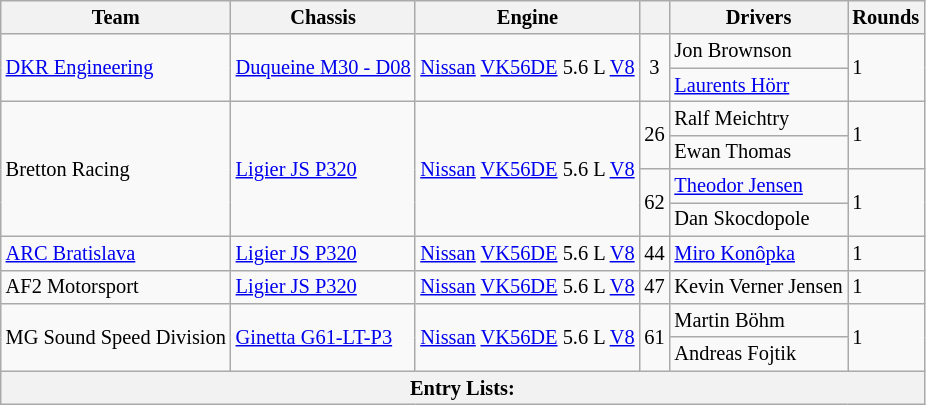<table class="wikitable" style="font-size: 85%;">
<tr>
<th>Team</th>
<th>Chassis</th>
<th>Engine</th>
<th></th>
<th>Drivers</th>
<th>Rounds</th>
</tr>
<tr>
<td rowspan=2> <a href='#'>DKR Engineering</a></td>
<td rowspan=2><a href='#'>Duqueine M30 - D08</a></td>
<td rowspan=2><a href='#'>Nissan</a> <a href='#'>VK56DE</a> 5.6 L <a href='#'>V8</a></td>
<td rowspan=2 align=center>3</td>
<td> Jon Brownson</td>
<td rowspan=2>1</td>
</tr>
<tr>
<td> <a href='#'>Laurents Hörr</a></td>
</tr>
<tr>
<td rowspan=4> Bretton Racing</td>
<td rowspan=4><a href='#'>Ligier JS P320</a></td>
<td rowspan=4><a href='#'>Nissan</a> <a href='#'>VK56DE</a> 5.6 L <a href='#'>V8</a></td>
<td rowspan=2 align=center>26</td>
<td> Ralf Meichtry</td>
<td rowspan=2>1</td>
</tr>
<tr>
<td> Ewan Thomas</td>
</tr>
<tr>
<td rowspan=2 align=center>62</td>
<td> <a href='#'>Theodor Jensen</a></td>
<td rowspan=2>1</td>
</tr>
<tr>
<td> Dan Skocdopole</td>
</tr>
<tr>
<td> <a href='#'>ARC Bratislava</a></td>
<td><a href='#'>Ligier JS P320</a></td>
<td><a href='#'>Nissan</a> <a href='#'>VK56DE</a> 5.6 L <a href='#'>V8</a></td>
<td align=center>44</td>
<td> <a href='#'>Miro Konôpka</a></td>
<td>1</td>
</tr>
<tr>
<td> AF2 Motorsport</td>
<td><a href='#'>Ligier JS P320</a></td>
<td><a href='#'>Nissan</a> <a href='#'>VK56DE</a> 5.6 L <a href='#'>V8</a></td>
<td align=center>47</td>
<td> Kevin Verner Jensen</td>
<td>1</td>
</tr>
<tr>
<td rowspan=2> MG Sound Speed Division</td>
<td rowspan=2><a href='#'>Ginetta G61-LT-P3</a></td>
<td rowspan=2><a href='#'>Nissan</a> <a href='#'>VK56DE</a> 5.6 L <a href='#'>V8</a></td>
<td rowspan=2 align=center>61</td>
<td> Martin Böhm</td>
<td rowspan=2>1</td>
</tr>
<tr>
<td> Andreas Fojtik</td>
</tr>
<tr>
<th colspan=6><strong>Entry Lists</strong>: </th>
</tr>
</table>
